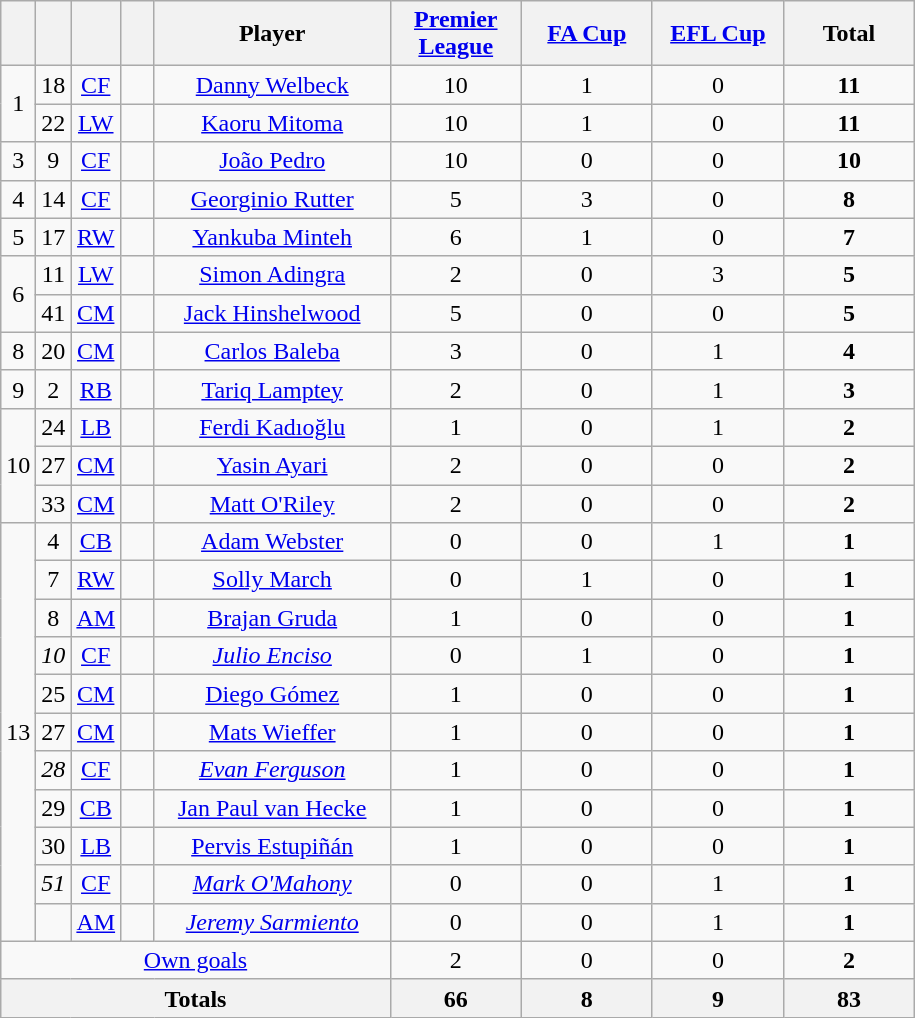<table class="wikitable sortable" style="text-align:center">
<tr>
<th width=15></th>
<th width=15></th>
<th width=15></th>
<th width=15></th>
<th width=150>Player</th>
<th width=80><a href='#'>Premier League</a></th>
<th width=80><a href='#'>FA Cup</a></th>
<th width=80><a href='#'>EFL Cup</a></th>
<th width=80>Total</th>
</tr>
<tr>
<td rowspan="2">1</td>
<td>18</td>
<td><a href='#'>CF</a></td>
<td></td>
<td><a href='#'>Danny Welbeck</a></td>
<td>10</td>
<td>1</td>
<td>0</td>
<td><strong>11</strong></td>
</tr>
<tr>
<td>22</td>
<td><a href='#'>LW</a></td>
<td></td>
<td><a href='#'>Kaoru Mitoma</a></td>
<td>10</td>
<td>1</td>
<td>0</td>
<td><strong>11</strong></td>
</tr>
<tr>
<td rowspan="1">3</td>
<td>9</td>
<td><a href='#'>CF</a></td>
<td></td>
<td><a href='#'>João Pedro</a></td>
<td>10</td>
<td>0</td>
<td>0</td>
<td><strong>10</strong></td>
</tr>
<tr>
<td>4</td>
<td>14</td>
<td><a href='#'>CF</a></td>
<td></td>
<td><a href='#'>Georginio Rutter</a></td>
<td>5</td>
<td>3</td>
<td>0</td>
<td><strong>8</strong></td>
</tr>
<tr>
<td>5</td>
<td>17</td>
<td><a href='#'>RW</a></td>
<td></td>
<td><a href='#'>Yankuba Minteh</a></td>
<td>6</td>
<td>1</td>
<td>0</td>
<td><strong>7</strong></td>
</tr>
<tr>
<td rowspan="2">6</td>
<td>11</td>
<td><a href='#'>LW</a></td>
<td></td>
<td><a href='#'>Simon Adingra</a></td>
<td>2</td>
<td>0</td>
<td>3</td>
<td><strong>5</strong></td>
</tr>
<tr>
<td>41</td>
<td><a href='#'>CM</a></td>
<td></td>
<td><a href='#'>Jack Hinshelwood</a></td>
<td>5</td>
<td>0</td>
<td>0</td>
<td><strong>5</strong></td>
</tr>
<tr>
<td>8</td>
<td>20</td>
<td><a href='#'>CM</a></td>
<td></td>
<td><a href='#'>Carlos Baleba</a></td>
<td>3</td>
<td>0</td>
<td>1</td>
<td><strong>4</strong></td>
</tr>
<tr>
<td>9</td>
<td>2</td>
<td><a href='#'>RB</a></td>
<td></td>
<td><a href='#'>Tariq Lamptey</a></td>
<td>2</td>
<td>0</td>
<td>1</td>
<td><strong>3</strong></td>
</tr>
<tr>
<td rowspan=3>10</td>
<td>24</td>
<td><a href='#'>LB</a></td>
<td></td>
<td><a href='#'>Ferdi Kadıoğlu</a></td>
<td>1</td>
<td>0</td>
<td>1</td>
<td><strong>2</strong></td>
</tr>
<tr>
<td>27</td>
<td><a href='#'>CM</a></td>
<td></td>
<td><a href='#'>Yasin Ayari</a></td>
<td>2</td>
<td>0</td>
<td>0</td>
<td><strong>2</strong></td>
</tr>
<tr>
<td>33</td>
<td><a href='#'>CM</a></td>
<td></td>
<td><a href='#'>Matt O'Riley</a></td>
<td>2</td>
<td>0</td>
<td>0</td>
<td><strong>2</strong></td>
</tr>
<tr>
<td rowspan=11>13</td>
<td>4</td>
<td><a href='#'>CB</a></td>
<td></td>
<td><a href='#'>Adam Webster</a></td>
<td>0</td>
<td>0</td>
<td>1</td>
<td><strong>1</strong></td>
</tr>
<tr>
<td>7</td>
<td><a href='#'>RW</a></td>
<td></td>
<td><a href='#'>Solly March</a></td>
<td>0</td>
<td>1</td>
<td>0</td>
<td><strong>1</strong></td>
</tr>
<tr>
<td>8</td>
<td><a href='#'>AM</a></td>
<td></td>
<td><a href='#'>Brajan Gruda</a></td>
<td>1</td>
<td>0</td>
<td>0</td>
<td><strong>1</strong></td>
</tr>
<tr>
<td><em>10</em></td>
<td><a href='#'>CF</a></td>
<td></td>
<td><em><a href='#'>Julio Enciso</a></em></td>
<td>0</td>
<td>1</td>
<td>0</td>
<td><strong>1</strong></td>
</tr>
<tr>
<td>25</td>
<td><a href='#'>CM</a></td>
<td></td>
<td><a href='#'>Diego Gómez</a></td>
<td>1</td>
<td>0</td>
<td>0</td>
<td><strong>1</strong></td>
</tr>
<tr>
<td>27</td>
<td><a href='#'>CM</a></td>
<td></td>
<td><a href='#'>Mats Wieffer</a></td>
<td>1</td>
<td>0</td>
<td>0</td>
<td><strong>1</strong></td>
</tr>
<tr>
<td><em>28</em></td>
<td><a href='#'>CF</a></td>
<td></td>
<td><em><a href='#'>Evan Ferguson</a></em></td>
<td>1</td>
<td>0</td>
<td>0</td>
<td><strong>1</strong></td>
</tr>
<tr>
<td>29</td>
<td><a href='#'>CB</a></td>
<td></td>
<td><a href='#'>Jan Paul van Hecke</a></td>
<td>1</td>
<td>0</td>
<td>0</td>
<td><strong>1</strong></td>
</tr>
<tr>
<td>30</td>
<td><a href='#'>LB</a></td>
<td></td>
<td><a href='#'>Pervis Estupiñán</a></td>
<td>1</td>
<td>0</td>
<td>0</td>
<td><strong>1</strong></td>
</tr>
<tr>
<td><em>51</em></td>
<td><a href='#'>CF</a></td>
<td></td>
<td><em><a href='#'>Mark O'Mahony</a></em></td>
<td>0</td>
<td>0</td>
<td>1</td>
<td><strong>1</strong></td>
</tr>
<tr>
<td></td>
<td><a href='#'>AM</a></td>
<td></td>
<td><em><a href='#'>Jeremy Sarmiento</a></em></td>
<td>0</td>
<td>0</td>
<td>1</td>
<td><strong>1</strong></td>
</tr>
<tr>
<td colspan=5><a href='#'>Own goals</a></td>
<td>2</td>
<td>0</td>
<td>0</td>
<td><strong>2</strong></td>
</tr>
<tr>
<th colspan="5">Totals</th>
<th>66</th>
<th>8</th>
<th>9</th>
<th>83</th>
</tr>
</table>
